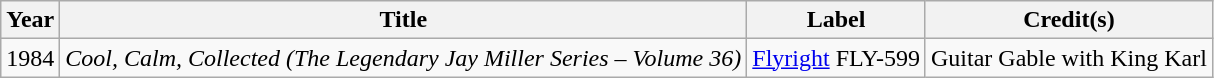<table class="wikitable">
<tr>
<th>Year</th>
<th>Title</th>
<th>Label</th>
<th>Credit(s)</th>
</tr>
<tr>
<td>1984</td>
<td><em>Cool, Calm, Collected (The Legendary Jay Miller Series – Volume 36)</em></td>
<td><a href='#'>Flyright</a> FLY-599</td>
<td>Guitar Gable with King Karl</td>
</tr>
</table>
